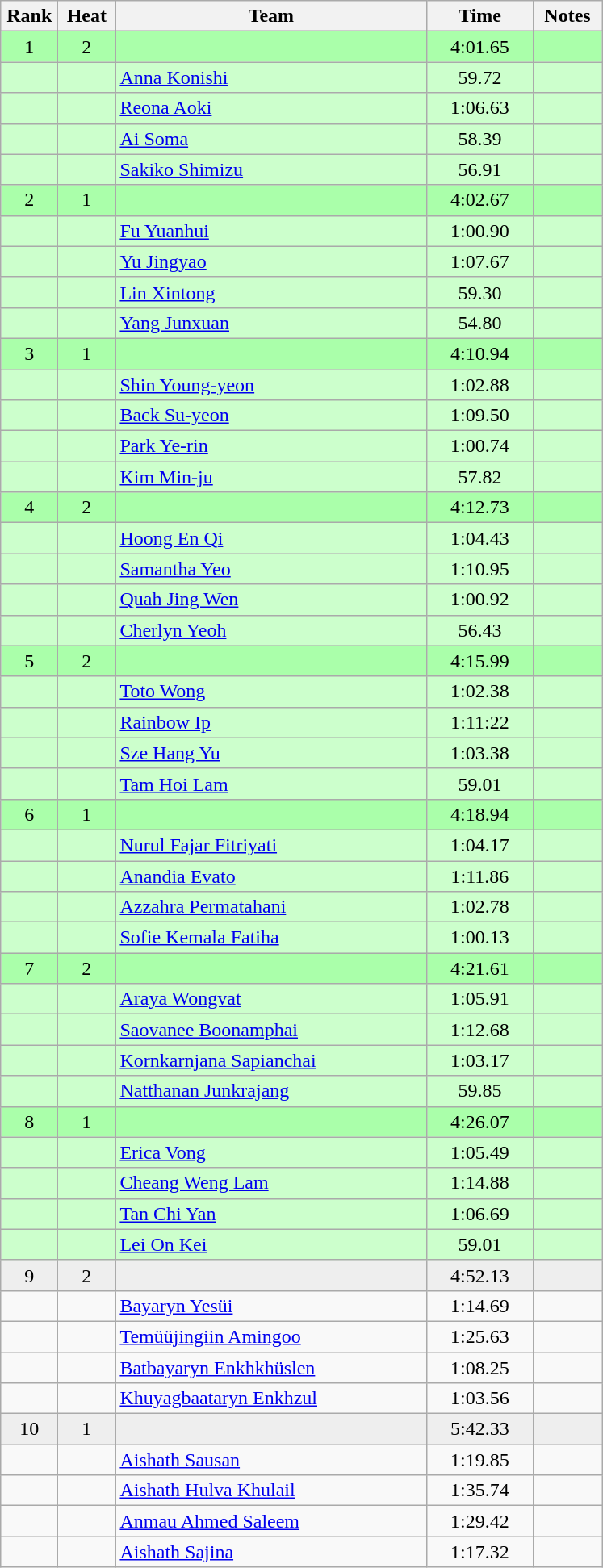<table class="wikitable" style="text-align:center">
<tr>
<th width=40>Rank</th>
<th width=40>Heat</th>
<th width=250>Team</th>
<th width=80>Time</th>
<th width=50>Notes</th>
</tr>
<tr bgcolor="aaffaa">
<td>1</td>
<td>2</td>
<td align=left></td>
<td>4:01.65</td>
<td></td>
</tr>
<tr bgcolor="ccffcc">
<td></td>
<td></td>
<td align=left><a href='#'>Anna Konishi</a></td>
<td>59.72</td>
<td></td>
</tr>
<tr bgcolor="ccffcc">
<td></td>
<td></td>
<td align=left><a href='#'>Reona Aoki</a></td>
<td>1:06.63</td>
<td></td>
</tr>
<tr bgcolor="ccffcc">
<td></td>
<td></td>
<td align=left><a href='#'>Ai Soma</a></td>
<td>58.39</td>
<td></td>
</tr>
<tr bgcolor="ccffcc">
<td></td>
<td></td>
<td align=left><a href='#'>Sakiko Shimizu</a></td>
<td>56.91</td>
<td></td>
</tr>
<tr bgcolor="aaffaa">
<td>2</td>
<td>1</td>
<td align=left></td>
<td>4:02.67</td>
<td></td>
</tr>
<tr bgcolor="ccffcc">
<td></td>
<td></td>
<td align=left><a href='#'>Fu Yuanhui</a></td>
<td>1:00.90</td>
<td></td>
</tr>
<tr bgcolor="ccffcc">
<td></td>
<td></td>
<td align=left><a href='#'>Yu Jingyao</a></td>
<td>1:07.67</td>
<td></td>
</tr>
<tr bgcolor="ccffcc">
<td></td>
<td></td>
<td align=left><a href='#'>Lin Xintong</a></td>
<td>59.30</td>
<td></td>
</tr>
<tr bgcolor="ccffcc">
<td></td>
<td></td>
<td align=left><a href='#'>Yang Junxuan</a></td>
<td>54.80</td>
<td></td>
</tr>
<tr bgcolor="aaffaa">
<td>3</td>
<td>1</td>
<td align=left></td>
<td>4:10.94</td>
<td></td>
</tr>
<tr bgcolor="ccffcc">
<td></td>
<td></td>
<td align=left><a href='#'>Shin Young-yeon</a></td>
<td>1:02.88</td>
<td></td>
</tr>
<tr bgcolor="ccffcc">
<td></td>
<td></td>
<td align=left><a href='#'>Back Su-yeon</a></td>
<td>1:09.50</td>
<td></td>
</tr>
<tr bgcolor="ccffcc">
<td></td>
<td></td>
<td align=left><a href='#'>Park Ye-rin</a></td>
<td>1:00.74</td>
<td></td>
</tr>
<tr bgcolor="ccffcc">
<td></td>
<td></td>
<td align=left><a href='#'>Kim Min-ju</a></td>
<td>57.82</td>
<td></td>
</tr>
<tr bgcolor="aaffaa">
<td>4</td>
<td>2</td>
<td align=left></td>
<td>4:12.73</td>
<td></td>
</tr>
<tr bgcolor="ccffcc">
<td></td>
<td></td>
<td align=left><a href='#'>Hoong En Qi</a></td>
<td>1:04.43</td>
<td></td>
</tr>
<tr bgcolor="ccffcc">
<td></td>
<td></td>
<td align=left><a href='#'>Samantha Yeo</a></td>
<td>1:10.95</td>
<td></td>
</tr>
<tr bgcolor="ccffcc">
<td></td>
<td></td>
<td align=left><a href='#'>Quah Jing Wen</a></td>
<td>1:00.92</td>
<td></td>
</tr>
<tr bgcolor="ccffcc">
<td></td>
<td></td>
<td align=left><a href='#'>Cherlyn Yeoh</a></td>
<td>56.43</td>
<td></td>
</tr>
<tr bgcolor="aaffaa">
<td>5</td>
<td>2</td>
<td align=left></td>
<td>4:15.99</td>
<td></td>
</tr>
<tr bgcolor="ccffcc">
<td></td>
<td></td>
<td align=left><a href='#'>Toto Wong</a></td>
<td>1:02.38</td>
<td></td>
</tr>
<tr bgcolor="ccffcc">
<td></td>
<td></td>
<td align=left><a href='#'>Rainbow Ip</a></td>
<td>1:11:22</td>
<td></td>
</tr>
<tr bgcolor="ccffcc">
<td></td>
<td></td>
<td align=left><a href='#'>Sze Hang Yu</a></td>
<td>1:03.38</td>
<td></td>
</tr>
<tr bgcolor="ccffcc">
<td></td>
<td></td>
<td align=left><a href='#'>Tam Hoi Lam</a></td>
<td>59.01</td>
<td></td>
</tr>
<tr bgcolor="aaffaa">
<td>6</td>
<td>1</td>
<td align=left></td>
<td>4:18.94</td>
<td></td>
</tr>
<tr bgcolor="ccffcc">
<td></td>
<td></td>
<td align=left><a href='#'>Nurul Fajar Fitriyati</a></td>
<td>1:04.17</td>
<td></td>
</tr>
<tr bgcolor="ccffcc">
<td></td>
<td></td>
<td align=left><a href='#'>Anandia Evato</a></td>
<td>1:11.86</td>
<td></td>
</tr>
<tr bgcolor="ccffcc">
<td></td>
<td></td>
<td align=left><a href='#'>Azzahra Permatahani</a></td>
<td>1:02.78</td>
<td></td>
</tr>
<tr bgcolor="ccffcc">
<td></td>
<td></td>
<td align=left><a href='#'>Sofie Kemala Fatiha</a></td>
<td>1:00.13</td>
<td></td>
</tr>
<tr bgcolor="aaffaa">
<td>7</td>
<td>2</td>
<td align=left></td>
<td>4:21.61</td>
<td></td>
</tr>
<tr bgcolor="ccffcc">
<td></td>
<td></td>
<td align=left><a href='#'>Araya Wongvat</a></td>
<td>1:05.91</td>
<td></td>
</tr>
<tr bgcolor="ccffcc">
<td></td>
<td></td>
<td align=left><a href='#'>Saovanee Boonamphai</a></td>
<td>1:12.68</td>
<td></td>
</tr>
<tr bgcolor="ccffcc">
<td></td>
<td></td>
<td align=left><a href='#'>Kornkarnjana Sapianchai</a></td>
<td>1:03.17</td>
<td></td>
</tr>
<tr bgcolor="ccffcc">
<td></td>
<td></td>
<td align=left><a href='#'>Natthanan Junkrajang</a></td>
<td>59.85</td>
<td></td>
</tr>
<tr bgcolor="aaffaa">
<td>8</td>
<td>1</td>
<td align=left></td>
<td>4:26.07</td>
<td></td>
</tr>
<tr bgcolor="ccffcc">
<td></td>
<td></td>
<td align=left><a href='#'>Erica Vong</a></td>
<td>1:05.49</td>
<td></td>
</tr>
<tr bgcolor="ccffcc">
<td></td>
<td></td>
<td align=left><a href='#'>Cheang Weng Lam</a></td>
<td>1:14.88</td>
<td></td>
</tr>
<tr bgcolor="ccffcc">
<td></td>
<td></td>
<td align=left><a href='#'>Tan Chi Yan</a></td>
<td>1:06.69</td>
<td></td>
</tr>
<tr bgcolor="ccffcc">
<td></td>
<td></td>
<td align=left><a href='#'>Lei On Kei</a></td>
<td>59.01</td>
<td></td>
</tr>
<tr bgcolor=eeeeee>
<td>9</td>
<td>2</td>
<td align=left></td>
<td>4:52.13</td>
<td></td>
</tr>
<tr>
<td></td>
<td></td>
<td align=left><a href='#'>Bayaryn Yesüi</a></td>
<td>1:14.69</td>
<td></td>
</tr>
<tr>
<td></td>
<td></td>
<td align=left><a href='#'>Temüüjingiin Amingoo</a></td>
<td>1:25.63</td>
<td></td>
</tr>
<tr>
<td></td>
<td></td>
<td align=left><a href='#'>Batbayaryn Enkhkhüslen</a></td>
<td>1:08.25</td>
<td></td>
</tr>
<tr>
<td></td>
<td></td>
<td align=left><a href='#'>Khuyagbaataryn Enkhzul</a></td>
<td>1:03.56</td>
<td></td>
</tr>
<tr bgcolor=eeeeee>
<td>10</td>
<td>1</td>
<td align=left></td>
<td>5:42.33</td>
<td></td>
</tr>
<tr>
<td></td>
<td></td>
<td align=left><a href='#'>Aishath Sausan</a></td>
<td>1:19.85</td>
<td></td>
</tr>
<tr>
<td></td>
<td></td>
<td align=left><a href='#'>Aishath Hulva Khulail</a></td>
<td>1:35.74</td>
<td></td>
</tr>
<tr>
<td></td>
<td></td>
<td align=left><a href='#'>Anmau Ahmed Saleem</a></td>
<td>1:29.42</td>
<td></td>
</tr>
<tr>
<td></td>
<td></td>
<td align=left><a href='#'>Aishath Sajina</a></td>
<td>1:17.32</td>
<td></td>
</tr>
</table>
